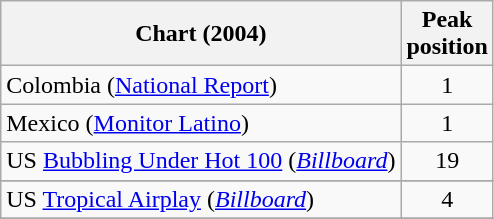<table class="wikitable sortable">
<tr>
<th align="left">Chart (2004)</th>
<th align="left">Peak<br>position</th>
</tr>
<tr>
<td>Colombia (<a href='#'>National Report</a>)</td>
<td align="center">1</td>
</tr>
<tr>
<td>Mexico (<a href='#'>Monitor Latino</a>)</td>
<td align="center">1</td>
</tr>
<tr>
<td>US <a href='#'>Bubbling Under Hot 100</a> (<em><a href='#'>Billboard</a></em>)</td>
<td align="center">19</td>
</tr>
<tr>
</tr>
<tr>
</tr>
<tr>
<td>US <a href='#'>Tropical Airplay</a> (<em><a href='#'>Billboard</a></em>)</td>
<td align="center">4</td>
</tr>
<tr>
</tr>
</table>
